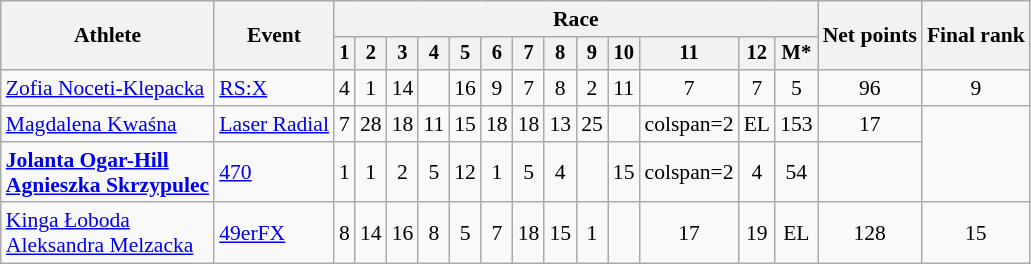<table class="wikitable" style="text-align:center; font-size:90%">
<tr>
<th rowspan=2>Athlete</th>
<th rowspan=2>Event</th>
<th colspan=13>Race</th>
<th rowspan=2>Net points</th>
<th rowspan=2>Final rank</th>
</tr>
<tr style="font-size:95%">
<th>1</th>
<th>2</th>
<th>3</th>
<th>4</th>
<th>5</th>
<th>6</th>
<th>7</th>
<th>8</th>
<th>9</th>
<th>10</th>
<th>11</th>
<th>12</th>
<th>M*</th>
</tr>
<tr>
<td align=left><a href='#'>Zofia Noceti-Klepacka</a></td>
<td align=left><a href='#'>RS:X</a></td>
<td>4</td>
<td>1</td>
<td>14</td>
<td></td>
<td>16</td>
<td>9</td>
<td>7</td>
<td>8</td>
<td>2</td>
<td>11</td>
<td>7</td>
<td>7</td>
<td>5</td>
<td>96</td>
<td>9</td>
</tr>
<tr>
<td align=left><a href='#'>Magdalena Kwaśna</a></td>
<td align=left><a href='#'>Laser Radial</a></td>
<td>7</td>
<td>28</td>
<td>18</td>
<td>11</td>
<td>15</td>
<td>18</td>
<td>18</td>
<td>13</td>
<td>25</td>
<td></td>
<td>colspan=2 </td>
<td>EL</td>
<td>153</td>
<td>17</td>
</tr>
<tr>
<td align=left><strong><a href='#'>Jolanta Ogar-Hill</a><br><a href='#'>Agnieszka Skrzypulec</a></strong></td>
<td align=left><a href='#'>470</a></td>
<td>1</td>
<td>1</td>
<td>2</td>
<td>5</td>
<td>12</td>
<td>1</td>
<td>5</td>
<td>4</td>
<td></td>
<td>15</td>
<td>colspan=2 </td>
<td>4</td>
<td>54</td>
<td></td>
</tr>
<tr>
<td align=left><a href='#'>Kinga Łoboda</a><br><a href='#'>Aleksandra Melzacka</a></td>
<td align=left><a href='#'>49erFX</a></td>
<td>8</td>
<td>14</td>
<td>16</td>
<td>8</td>
<td>5</td>
<td>7</td>
<td>18</td>
<td>15</td>
<td>1</td>
<td></td>
<td>17</td>
<td>19</td>
<td>EL</td>
<td>128</td>
<td>15</td>
</tr>
</table>
